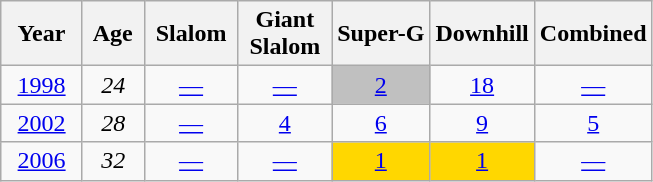<table class=wikitable style="text-align:center">
<tr>
<th>  Year  </th>
<th> Age </th>
<th> Slalom </th>
<th> Giant <br> Slalom </th>
<th>Super-G</th>
<th>Downhill</th>
<th>Combined</th>
</tr>
<tr>
<td><a href='#'>1998</a></td>
<td><em>24</em></td>
<td><a href='#'>—</a></td>
<td><a href='#'>—</a></td>
<td style="background:silver;"><a href='#'>2</a></td>
<td><a href='#'>18</a></td>
<td><a href='#'>—</a></td>
</tr>
<tr>
<td><a href='#'>2002</a></td>
<td><em>28</em></td>
<td><a href='#'>—</a></td>
<td><a href='#'>4</a></td>
<td><a href='#'>6</a></td>
<td><a href='#'>9</a></td>
<td><a href='#'>5</a></td>
</tr>
<tr>
<td><a href='#'>2006</a></td>
<td><em>32</em></td>
<td><a href='#'>—</a></td>
<td><a href='#'>—</a></td>
<td style="background:gold;"><a href='#'>1</a></td>
<td style="background:gold"><a href='#'>1</a></td>
<td><a href='#'>—</a></td>
</tr>
</table>
